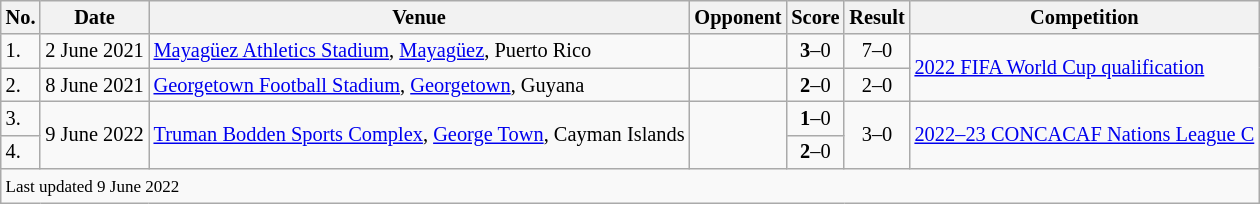<table class="wikitable" style="font-size:85%;">
<tr>
<th>No.</th>
<th>Date</th>
<th>Venue</th>
<th>Opponent</th>
<th>Score</th>
<th>Result</th>
<th>Competition</th>
</tr>
<tr>
<td>1.</td>
<td>2 June 2021</td>
<td><a href='#'>Mayagüez Athletics Stadium</a>, <a href='#'>Mayagüez</a>, Puerto Rico</td>
<td></td>
<td align=center><strong>3</strong>–0</td>
<td align=center>7–0</td>
<td rowspan=2><a href='#'>2022 FIFA World Cup qualification</a></td>
</tr>
<tr>
<td>2.</td>
<td>8 June 2021</td>
<td><a href='#'>Georgetown Football Stadium</a>, <a href='#'>Georgetown</a>, Guyana</td>
<td></td>
<td align=center><strong>2</strong>–0</td>
<td align=center>2–0</td>
</tr>
<tr>
<td>3.</td>
<td rowspan=2>9 June 2022</td>
<td rowspan=2><a href='#'>Truman Bodden Sports Complex</a>, <a href='#'>George Town</a>, Cayman Islands</td>
<td rowspan=2></td>
<td align=center><strong>1</strong>–0</td>
<td rowspan=2 align=center>3–0</td>
<td rowspan=2><a href='#'>2022–23 CONCACAF Nations League C</a></td>
</tr>
<tr>
<td>4.</td>
<td align=center><strong>2</strong>–0</td>
</tr>
<tr>
<td colspan="7"><small>Last updated 9 June 2022</small></td>
</tr>
</table>
